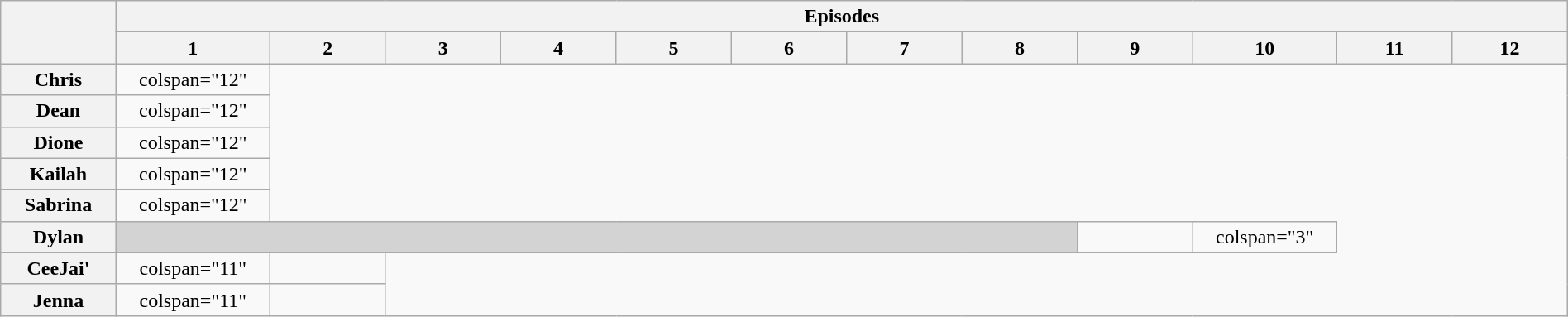<table class="wikitable" style="text-align:center; width:100%">
<tr>
<th scope="col" rowspan="2" style="width:5%;"></th>
<th scope="colgroup" colspan="12">Episodes</th>
</tr>
<tr>
<th scope="col" style="width:5%;">1</th>
<th scope="col" style="width:5%;">2</th>
<th scope="col" style="width:5%;">3</th>
<th scope="col" style="width:5%;">4</th>
<th scope="col" style="width:5%;">5</th>
<th scope="col" style="width:5%;">6</th>
<th scope="col" style="width:5%;">7</th>
<th scope="col" style="width:5%;">8</th>
<th scope="col" style="width:5%;">9</th>
<th scope="col" style="width:5%;">10</th>
<th scope="col" style="width:5%;">11</th>
<th scope="col" style="width:5%;">12</th>
</tr>
<tr>
<th scope="row">Chris</th>
<td>colspan="12" </td>
</tr>
<tr>
<th scope="row">Dean</th>
<td>colspan="12" </td>
</tr>
<tr>
<th scope="row">Dione</th>
<td>colspan="12" </td>
</tr>
<tr>
<th scope="row">Kailah</th>
<td>colspan="12" </td>
</tr>
<tr>
<th scope="row">Sabrina</th>
<td>colspan="12" </td>
</tr>
<tr>
<th scope="row">Dylan</th>
<td style="background:lightgrey;" colspan="8"></td>
<td></td>
<td>colspan="3" </td>
</tr>
<tr>
<th scope="row">CeeJai'</th>
<td>colspan="11" </td>
<td></td>
</tr>
<tr>
<th scope="row">Jenna</th>
<td>colspan="11" </td>
<td></td>
</tr>
</table>
